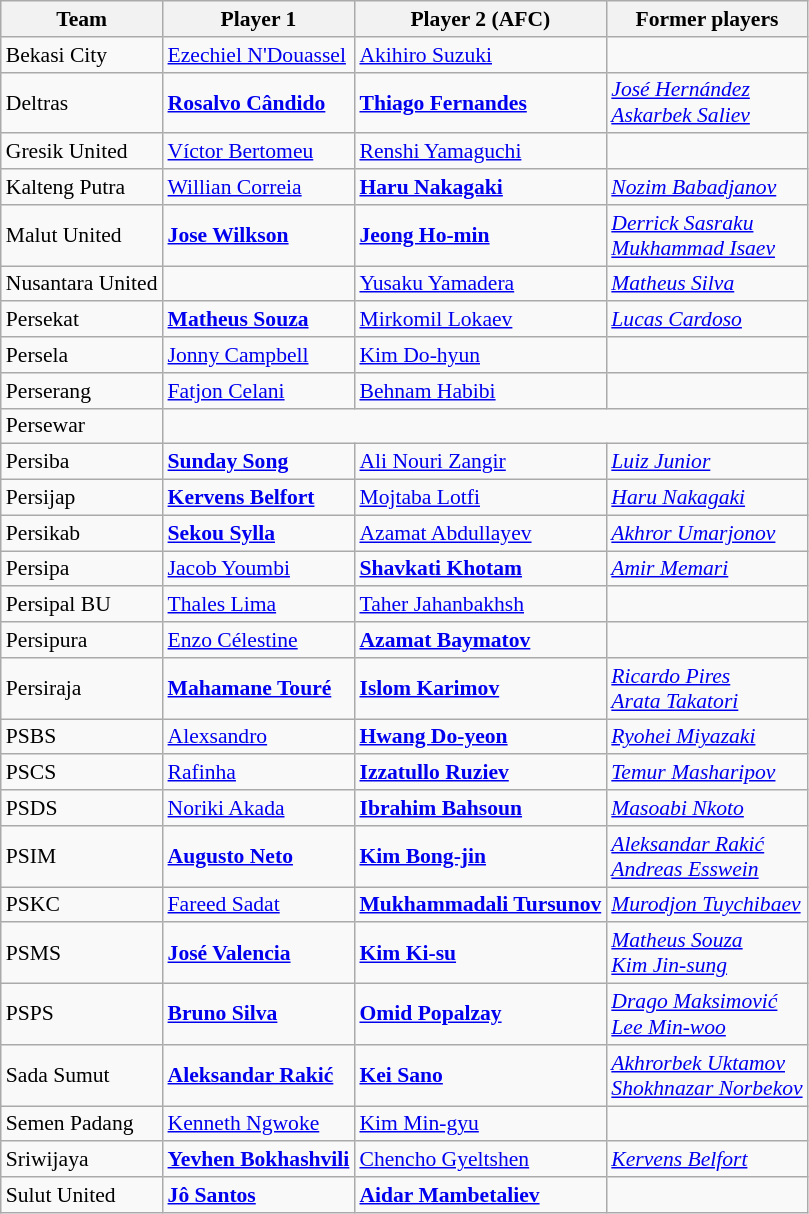<table class="wikitable sortable" style="font-size:90%;">
<tr>
<th>Team</th>
<th>Player 1</th>
<th>Player 2 (AFC)</th>
<th>Former players</th>
</tr>
<tr>
<td>Bekasi City</td>
<td> <a href='#'>Ezechiel N'Douassel</a></td>
<td> <a href='#'>Akihiro Suzuki</a></td>
<td></td>
</tr>
<tr>
<td>Deltras</td>
<td> <strong><a href='#'>Rosalvo Cândido</a></strong></td>
<td> <strong><a href='#'>Thiago Fernandes</a></strong></td>
<td> <em><a href='#'>José Hernández</a></em><br> <em><a href='#'>Askarbek Saliev</a></em></td>
</tr>
<tr>
<td>Gresik United</td>
<td> <a href='#'>Víctor Bertomeu</a></td>
<td> <a href='#'>Renshi Yamaguchi</a></td>
<td></td>
</tr>
<tr>
<td>Kalteng Putra</td>
<td> <a href='#'>Willian Correia</a></td>
<td> <strong><a href='#'>Haru Nakagaki</a></strong></td>
<td> <em><a href='#'>Nozim Babadjanov</a></em></td>
</tr>
<tr>
<td>Malut United</td>
<td> <strong><a href='#'>Jose Wilkson</a></strong></td>
<td> <strong><a href='#'>Jeong Ho-min</a></strong></td>
<td> <em><a href='#'>Derrick Sasraku</a></em><br> <em><a href='#'>Mukhammad Isaev</a></em></td>
</tr>
<tr>
<td>Nusantara United</td>
<td></td>
<td> <a href='#'>Yusaku Yamadera</a></td>
<td> <em><a href='#'>Matheus Silva</a></em></td>
</tr>
<tr>
<td>Persekat</td>
<td> <strong><a href='#'>Matheus Souza</a></strong></td>
<td> <a href='#'>Mirkomil Lokaev</a></td>
<td> <em><a href='#'>Lucas Cardoso</a></em></td>
</tr>
<tr>
<td>Persela</td>
<td> <a href='#'>Jonny Campbell</a></td>
<td> <a href='#'>Kim Do-hyun</a></td>
<td></td>
</tr>
<tr>
<td>Perserang</td>
<td> <a href='#'>Fatjon Celani</a></td>
<td> <a href='#'>Behnam Habibi</a></td>
<td></td>
</tr>
<tr>
<td>Persewar</td>
<td colspan="3"></td>
</tr>
<tr>
<td>Persiba</td>
<td> <strong><a href='#'>Sunday Song</a></strong></td>
<td> <a href='#'>Ali Nouri Zangir</a></td>
<td> <em><a href='#'>Luiz Junior</a></em></td>
</tr>
<tr>
<td>Persijap</td>
<td> <strong><a href='#'>Kervens Belfort</a></strong></td>
<td> <a href='#'>Mojtaba Lotfi</a></td>
<td> <em><a href='#'>Haru Nakagaki</a></em></td>
</tr>
<tr>
<td>Persikab</td>
<td> <strong><a href='#'>Sekou Sylla</a></strong></td>
<td> <a href='#'>Azamat Abdullayev</a></td>
<td> <em><a href='#'>Akhror Umarjonov</a></em></td>
</tr>
<tr>
<td>Persipa</td>
<td> <a href='#'>Jacob Youmbi</a></td>
<td> <strong><a href='#'>Shavkati Khotam</a></strong></td>
<td> <em><a href='#'>Amir Memari</a></em></td>
</tr>
<tr>
<td>Persipal BU</td>
<td> <a href='#'>Thales Lima</a></td>
<td> <a href='#'>Taher Jahanbakhsh</a></td>
<td></td>
</tr>
<tr>
<td>Persipura</td>
<td> <a href='#'>Enzo Célestine</a></td>
<td> <strong><a href='#'>Azamat Baymatov</a></strong></td>
<td></td>
</tr>
<tr>
<td>Persiraja</td>
<td> <strong><a href='#'>Mahamane Touré</a></strong></td>
<td> <strong><a href='#'>Islom Karimov</a></strong></td>
<td> <em><a href='#'>Ricardo Pires</a></em><br> <em><a href='#'>Arata Takatori</a></em></td>
</tr>
<tr>
<td>PSBS</td>
<td> <a href='#'>Alexsandro</a></td>
<td> <strong><a href='#'>Hwang Do-yeon</a></strong></td>
<td> <em><a href='#'>Ryohei Miyazaki</a></em></td>
</tr>
<tr>
<td>PSCS</td>
<td> <a href='#'>Rafinha</a></td>
<td> <strong><a href='#'>Izzatullo Ruziev</a></strong></td>
<td> <em><a href='#'>Temur Masharipov</a></em></td>
</tr>
<tr>
<td>PSDS</td>
<td> <a href='#'>Noriki Akada</a></td>
<td> <strong><a href='#'>Ibrahim Bahsoun</a></strong></td>
<td> <em><a href='#'>Masoabi Nkoto</a></em></td>
</tr>
<tr>
<td>PSIM</td>
<td> <strong><a href='#'>Augusto Neto</a></strong></td>
<td> <strong><a href='#'>Kim Bong-jin</a></strong></td>
<td> <em><a href='#'>Aleksandar Rakić</a></em><br> <em><a href='#'>Andreas Esswein</a></em></td>
</tr>
<tr>
<td>PSKC</td>
<td> <a href='#'>Fareed Sadat</a></td>
<td> <strong><a href='#'>Mukhammadali Tursunov</a></strong></td>
<td> <em><a href='#'>Murodjon Tuychibaev</a></em></td>
</tr>
<tr>
<td>PSMS</td>
<td> <strong><a href='#'>José Valencia</a></strong></td>
<td> <strong><a href='#'>Kim Ki-su</a></strong></td>
<td> <em><a href='#'>Matheus Souza</a></em><br> <em><a href='#'>Kim Jin-sung</a></em></td>
</tr>
<tr>
<td>PSPS</td>
<td> <strong><a href='#'>Bruno Silva</a></strong></td>
<td> <strong><a href='#'>Omid Popalzay</a></strong></td>
<td> <em><a href='#'>Drago Maksimović</a></em><br> <em><a href='#'>Lee Min-woo</a></em></td>
</tr>
<tr>
<td>Sada Sumut</td>
<td> <strong><a href='#'>Aleksandar Rakić</a></strong></td>
<td> <strong><a href='#'>Kei Sano</a></strong></td>
<td> <em><a href='#'>Akhrorbek Uktamov</a></em><br> <em><a href='#'>Shokhnazar Norbekov</a></em></td>
</tr>
<tr>
<td>Semen Padang</td>
<td> <a href='#'>Kenneth Ngwoke</a></td>
<td> <a href='#'>Kim Min-gyu</a></td>
<td></td>
</tr>
<tr>
<td>Sriwijaya</td>
<td> <strong><a href='#'>Yevhen Bokhashvili</a></strong></td>
<td> <a href='#'>Chencho Gyeltshen</a></td>
<td> <em><a href='#'>Kervens Belfort</a></em></td>
</tr>
<tr>
<td>Sulut United</td>
<td> <strong><a href='#'>Jô Santos</a></strong></td>
<td> <strong><a href='#'>Aidar Mambetaliev</a></strong></td>
<td></td>
</tr>
</table>
